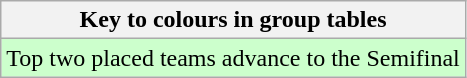<table class="wikitable">
<tr>
<th>Key to colours in group tables</th>
</tr>
<tr bgcolor=#ccffcc>
<td>Top two placed teams advance to the Semifinal</td>
</tr>
</table>
